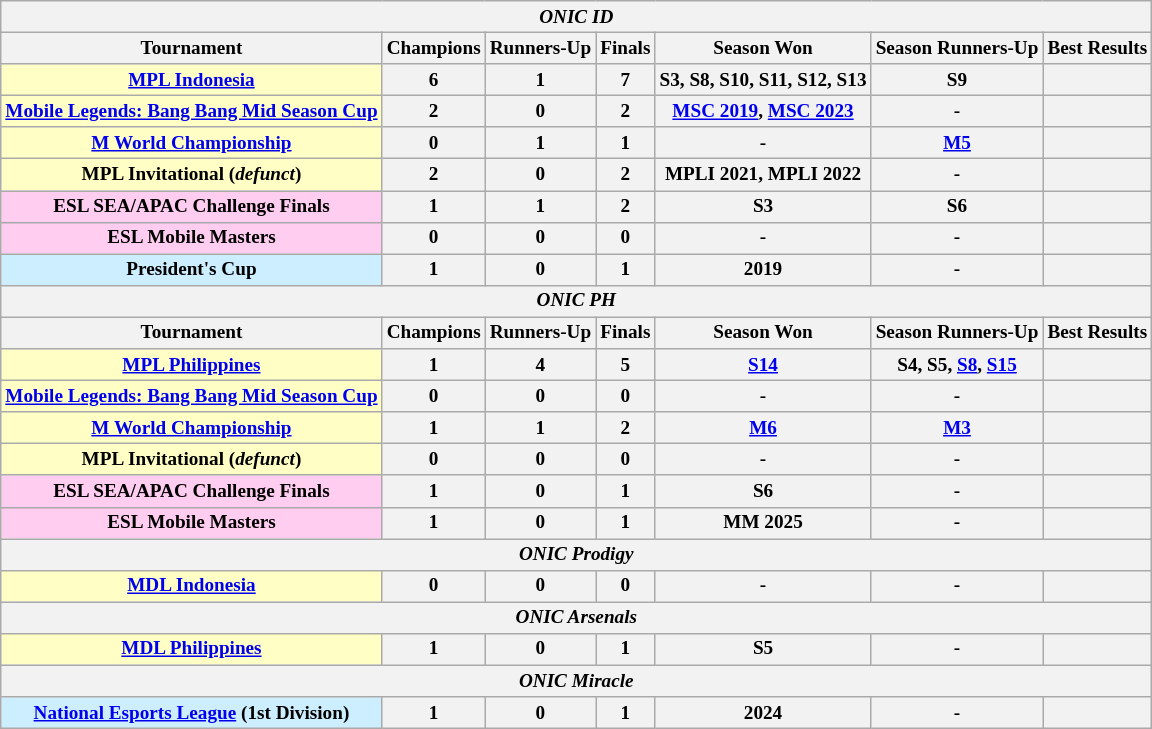<table class="wikitable" style="font-size:80%; text-align:center;">
<tr>
<th colspan="7"> <em>ONIC ID</em></th>
</tr>
<tr>
<th>Tournament</th>
<th>Champions</th>
<th>Runners-Up</th>
<th>Finals</th>
<th>Season Won</th>
<th>Season Runners-Up</th>
<th>Best Results</th>
</tr>
<tr>
<th style="background-color:#FFFFC5;"><a href='#'>MPL Indonesia</a></th>
<th>6</th>
<th>1</th>
<th>7</th>
<th>S3, S8, S10, S11, S12, S13</th>
<th>S9</th>
<th></th>
</tr>
<tr>
<th style="background-color:#FFFFC5;"><a href='#'>Mobile Legends: Bang Bang Mid Season Cup</a></th>
<th>2</th>
<th>0</th>
<th>2</th>
<th><a href='#'>MSC 2019</a>, <a href='#'>MSC 2023</a></th>
<th>-</th>
<th></th>
</tr>
<tr>
<th style="background-color:#FFFFC5;"><a href='#'>M World Championship</a></th>
<th>0</th>
<th>1</th>
<th>1</th>
<th>-</th>
<th><a href='#'>M5</a></th>
<th></th>
</tr>
<tr>
<th style="background-color:#FFFFC5;">MPL Invitational (<em>defunct</em>)</th>
<th>2</th>
<th>0</th>
<th>2</th>
<th>MPLI 2021, MPLI 2022</th>
<th>-</th>
<th></th>
</tr>
<tr>
<th style="background-color:#FFCDF0;">ESL SEA/APAC Challenge Finals</th>
<th>1</th>
<th>1</th>
<th>2</th>
<th>S3</th>
<th>S6</th>
<th></th>
</tr>
<tr>
<th style="background-color:#FFCDF0;">ESL Mobile Masters</th>
<th>0</th>
<th>0</th>
<th>0</th>
<th>-</th>
<th>-</th>
<th></th>
</tr>
<tr>
<th style="background-color:#CCEEFF;">President's Cup</th>
<th>1</th>
<th>0</th>
<th>1</th>
<th>2019</th>
<th>-</th>
<th></th>
</tr>
<tr>
<th colspan="7" style="background-color:#f2f2f2;"> <em>ONIC PH</em></th>
</tr>
<tr>
<th>Tournament</th>
<th>Champions</th>
<th>Runners-Up</th>
<th>Finals</th>
<th>Season Won</th>
<th>Season Runners-Up</th>
<th>Best Results</th>
</tr>
<tr>
<th style="background-color:#FFFFC5;"><a href='#'>MPL Philippines</a></th>
<th>1</th>
<th>4</th>
<th>5</th>
<th><a href='#'>S14</a></th>
<th>S4, S5, <a href='#'>S8</a>, <a href='#'>S15</a></th>
<th></th>
</tr>
<tr>
<th style="background-color:#FFFFC5;"><a href='#'>Mobile Legends: Bang Bang Mid Season Cup</a></th>
<th>0</th>
<th>0</th>
<th>0</th>
<th>-</th>
<th>-</th>
<th></th>
</tr>
<tr>
<th style="background-color:#FFFFC5;"><a href='#'>M World Championship</a></th>
<th>1</th>
<th>1</th>
<th>2</th>
<th><a href='#'>M6</a></th>
<th><a href='#'>M3</a></th>
<th></th>
</tr>
<tr>
<th style="background-color:#FFFFC5;">MPL Invitational (<em>defunct</em>)</th>
<th>0</th>
<th>0</th>
<th>0</th>
<th>-</th>
<th>-</th>
<th></th>
</tr>
<tr>
<th style="background-color:#FFCDF0;">ESL SEA/APAC Challenge Finals</th>
<th>1</th>
<th>0</th>
<th>1</th>
<th>S6</th>
<th>-</th>
<th></th>
</tr>
<tr>
<th style="background-color:#FFCDF0;">ESL Mobile Masters</th>
<th>1</th>
<th>0</th>
<th>1</th>
<th>MM 2025</th>
<th>-</th>
<th></th>
</tr>
<tr>
<th colspan="7" style="background-color:#f2f2f2;"> <em>ONIC Prodigy</em></th>
</tr>
<tr>
<th style="background-color:#FFFFC5;"><a href='#'> MDL Indonesia</a></th>
<th>0</th>
<th>0</th>
<th>0</th>
<th>-</th>
<th>-</th>
<th></th>
</tr>
<tr>
<th colspan="7" style="background-color:#f2f2f2;"> <em>ONIC Arsenals</em></th>
</tr>
<tr>
<th style="background-color:#FFFFC5;"><a href='#'> MDL Philippines</a></th>
<th>1</th>
<th>0</th>
<th>1</th>
<th>S5</th>
<th>-</th>
<th></th>
</tr>
<tr>
<th colspan="7" style="background-color:#f2f2f2;"> <em>ONIC Miracle</em></th>
</tr>
<tr>
<th style="background-color:#CCEEFF;"><a href='#'>National Esports League</a> (1st Division)</th>
<th>1</th>
<th>0</th>
<th>1</th>
<th>2024</th>
<th>-</th>
<th></th>
</tr>
</table>
